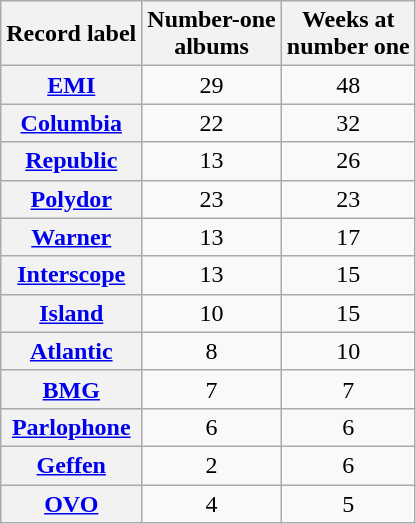<table class="wikitable plainrowheaders sortable">
<tr>
<th scope=col>Record label</th>
<th scope=col>Number-one<br>albums</th>
<th scope=col>Weeks at<br>number one</th>
</tr>
<tr>
<th scope=row><a href='#'>EMI</a></th>
<td align=center>29</td>
<td align=center>48</td>
</tr>
<tr>
<th scope=row><a href='#'>Columbia</a></th>
<td align=center>22</td>
<td align=center>32</td>
</tr>
<tr>
<th scope=row><a href='#'>Republic</a></th>
<td align=center>13</td>
<td align=center>26</td>
</tr>
<tr>
<th scope=row><a href='#'>Polydor</a></th>
<td align=center>23</td>
<td align=center>23</td>
</tr>
<tr>
<th scope=row><a href='#'>Warner</a></th>
<td align=center>13</td>
<td align=center>17</td>
</tr>
<tr>
<th scope=row><a href='#'>Interscope</a></th>
<td align=center>13</td>
<td align=center>15</td>
</tr>
<tr>
<th scope=row><a href='#'>Island</a></th>
<td align=center>10</td>
<td align=center>15</td>
</tr>
<tr>
<th scope=row><a href='#'>Atlantic</a></th>
<td align=center>8</td>
<td align=center>10</td>
</tr>
<tr>
<th scope=row><a href='#'>BMG</a></th>
<td align=center>7</td>
<td align=center>7</td>
</tr>
<tr>
<th scope=row><a href='#'>Parlophone</a></th>
<td align=center>6</td>
<td align=center>6</td>
</tr>
<tr>
<th scope=row><a href='#'>Geffen</a></th>
<td align=center>2</td>
<td align=center>6</td>
</tr>
<tr>
<th scope=row><a href='#'>OVO</a></th>
<td align=center>4</td>
<td align=center>5</td>
</tr>
</table>
